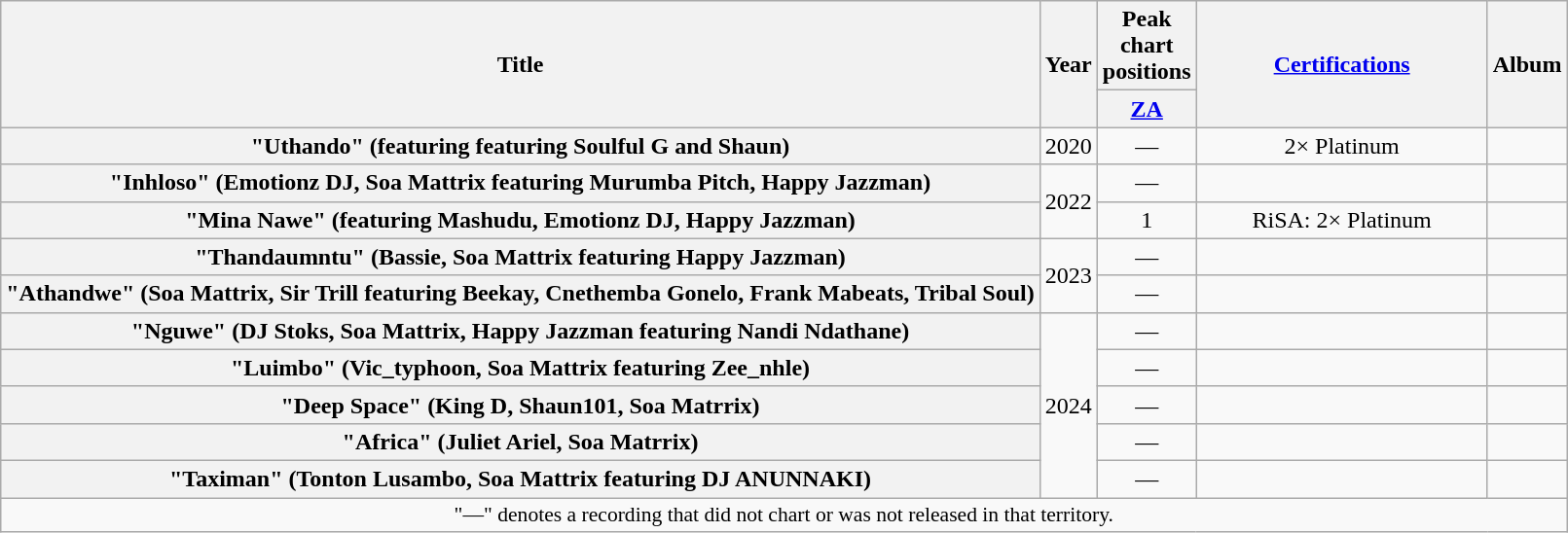<table class="wikitable plainrowheaders" style="text-align:center;">
<tr>
<th scope="col" rowspan="2">Title</th>
<th scope="col" rowspan="2">Year</th>
<th scope="col" colspan="1">Peak chart positions</th>
<th scope="col" rowspan="2" style="width:12em;"><a href='#'>Certifications</a></th>
<th scope="col" rowspan="2">Album</th>
</tr>
<tr>
<th scope="col" style="width:3em;font-size:100%;"><a href='#'>ZA</a><br></th>
</tr>
<tr>
<th scope="row">"Uthando" (featuring featuring Soulful G and Shaun)</th>
<td>2020</td>
<td>—</td>
<td>2× Platinum</td>
<td></td>
</tr>
<tr>
<th scope="row">"Inhloso" (Emotionz DJ, Soa Mattrix featuring Murumba Pitch, Happy Jazzman)</th>
<td rowspan=2>2022</td>
<td>—</td>
<td></td>
<td></td>
</tr>
<tr>
<th scope="row">"Mina Nawe" (featuring Mashudu, Emotionz DJ, Happy Jazzman)</th>
<td>1</td>
<td>RiSA: 2× Platinum</td>
<td></td>
</tr>
<tr>
<th scope="row">"Thandaumntu" (Bassie, Soa Mattrix featuring Happy Jazzman)</th>
<td rowspan=2>2023</td>
<td>—</td>
<td></td>
<td></td>
</tr>
<tr>
<th scope="row">"Athandwe" (Soa Mattrix, Sir Trill featuring Beekay, Cnethemba Gonelo, Frank Mabeats, Tribal Soul) </th>
<td>—</td>
<td></td>
<td></td>
</tr>
<tr>
<th scope="row">"Nguwe" (DJ Stoks, Soa Mattrix, Happy Jazzman featuring Nandi Ndathane)</th>
<td rowspan=5>2024</td>
<td>—</td>
<td></td>
<td></td>
</tr>
<tr>
<th scope="row">"Luimbo" (Vic_typhoon, Soa Mattrix featuring Zee_nhle)</th>
<td>—</td>
<td></td>
<td></td>
</tr>
<tr>
<th scope="row">"Deep Space" (King D, Shaun101, Soa Matrrix)</th>
<td>—</td>
<td></td>
<td></td>
</tr>
<tr>
<th scope="row">"Africa" (Juliet Ariel, Soa Matrrix)</th>
<td>—</td>
<td></td>
<td></td>
</tr>
<tr>
<th scope="row">"Taximan" (Tonton Lusambo, Soa Mattrix featuring DJ ANUNNAKI)</th>
<td>—</td>
<td></td>
<td></td>
</tr>
<tr>
<td colspan="8" style="font-size:90%">"—" denotes a recording that did not chart or was not released in that territory.</td>
</tr>
</table>
